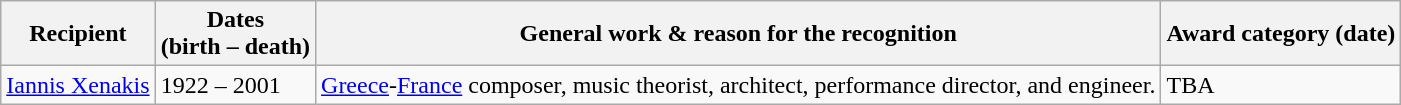<table class="wikitable sortable static-row-numbers"|>
<tr>
<th>Recipient</th>
<th style="white-space: nowrap;">Dates<br>(birth – death)</th>
<th>General work & reason for the recognition</th>
<th style="white-space: nowrap">Award category (date)</th>
</tr>
<tr>
<td><a href='#'>Iannis Xenakis</a></td>
<td>1922 – 2001</td>
<td><a href='#'>Greece</a>-<a href='#'>France</a> composer, music theorist, architect, performance director, and engineer.</td>
<td style="white-space: nowrap; text-align:left">TBA</td>
</tr>
</table>
